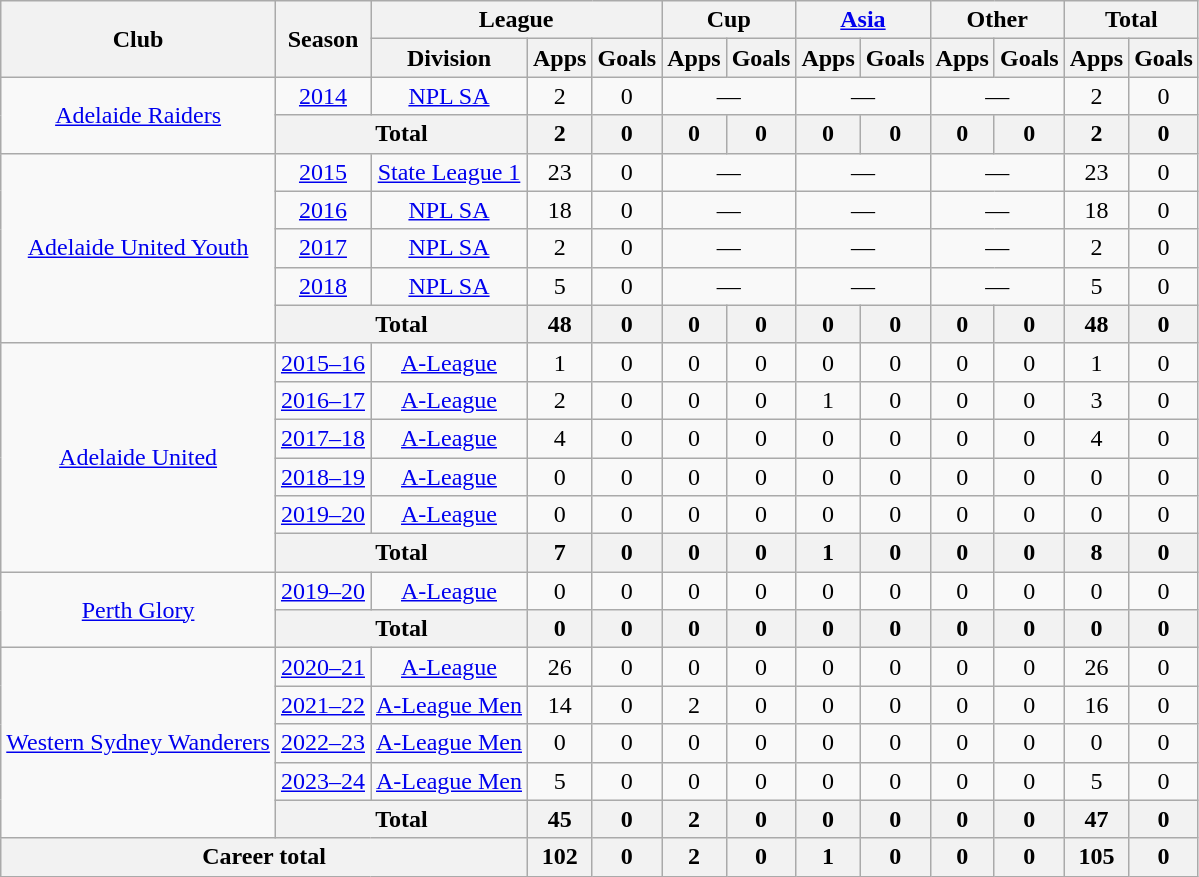<table class="wikitable" style="text-align:center">
<tr>
<th rowspan=2>Club</th>
<th rowspan=2>Season</th>
<th colspan=3>League</th>
<th colspan=2>Cup</th>
<th colspan=2><a href='#'>Asia</a></th>
<th colspan=2>Other</th>
<th colspan=2>Total</th>
</tr>
<tr>
<th>Division</th>
<th>Apps</th>
<th>Goals</th>
<th>Apps</th>
<th>Goals</th>
<th>Apps</th>
<th>Goals</th>
<th>Apps</th>
<th>Goals</th>
<th>Apps</th>
<th>Goals</th>
</tr>
<tr>
<td rowspan="2"><a href='#'>Adelaide Raiders</a></td>
<td><a href='#'>2014</a></td>
<td><a href='#'>NPL SA</a></td>
<td>2</td>
<td>0</td>
<td colspan=2>—</td>
<td colspan=2>—</td>
<td colspan=2>—</td>
<td>2</td>
<td>0</td>
</tr>
<tr>
<th colspan=2>Total</th>
<th>2</th>
<th>0</th>
<th>0</th>
<th>0</th>
<th>0</th>
<th>0</th>
<th>0</th>
<th>0</th>
<th>2</th>
<th>0</th>
</tr>
<tr>
<td rowspan="5"><a href='#'>Adelaide United Youth</a></td>
<td><a href='#'>2015</a></td>
<td><a href='#'>State League 1</a></td>
<td>23</td>
<td>0</td>
<td colspan=2>—</td>
<td colspan=2>—</td>
<td colspan=2>—</td>
<td>23</td>
<td>0</td>
</tr>
<tr>
<td><a href='#'>2016</a></td>
<td><a href='#'>NPL SA</a></td>
<td>18</td>
<td>0</td>
<td colspan=2>—</td>
<td colspan=2>—</td>
<td colspan=2>—</td>
<td>18</td>
<td>0</td>
</tr>
<tr>
<td><a href='#'>2017</a></td>
<td><a href='#'>NPL SA</a></td>
<td>2</td>
<td>0</td>
<td colspan=2>—</td>
<td colspan=2>—</td>
<td colspan=2>—</td>
<td>2</td>
<td>0</td>
</tr>
<tr>
<td><a href='#'>2018</a></td>
<td><a href='#'>NPL SA</a></td>
<td>5</td>
<td>0</td>
<td colspan=2>—</td>
<td colspan=2>—</td>
<td colspan=2>—</td>
<td>5</td>
<td>0</td>
</tr>
<tr>
<th colspan=2>Total</th>
<th>48</th>
<th>0</th>
<th>0</th>
<th>0</th>
<th>0</th>
<th>0</th>
<th>0</th>
<th>0</th>
<th>48</th>
<th>0</th>
</tr>
<tr>
<td rowspan="6"><a href='#'>Adelaide United</a></td>
<td><a href='#'>2015–16</a></td>
<td><a href='#'>A-League</a></td>
<td>1</td>
<td>0</td>
<td>0</td>
<td>0</td>
<td>0</td>
<td>0</td>
<td>0</td>
<td>0</td>
<td>1</td>
<td>0</td>
</tr>
<tr>
<td><a href='#'>2016–17</a></td>
<td><a href='#'>A-League</a></td>
<td>2</td>
<td>0</td>
<td>0</td>
<td>0</td>
<td>1</td>
<td>0</td>
<td>0</td>
<td>0</td>
<td>3</td>
<td>0</td>
</tr>
<tr>
<td><a href='#'>2017–18</a></td>
<td><a href='#'>A-League</a></td>
<td>4</td>
<td>0</td>
<td>0</td>
<td>0</td>
<td>0</td>
<td>0</td>
<td>0</td>
<td>0</td>
<td>4</td>
<td>0</td>
</tr>
<tr>
<td><a href='#'>2018–19</a></td>
<td><a href='#'>A-League</a></td>
<td>0</td>
<td>0</td>
<td>0</td>
<td>0</td>
<td>0</td>
<td>0</td>
<td>0</td>
<td>0</td>
<td>0</td>
<td>0</td>
</tr>
<tr>
<td><a href='#'>2019–20</a></td>
<td><a href='#'>A-League</a></td>
<td>0</td>
<td>0</td>
<td>0</td>
<td>0</td>
<td>0</td>
<td>0</td>
<td>0</td>
<td>0</td>
<td>0</td>
<td>0</td>
</tr>
<tr>
<th colspan=2>Total</th>
<th>7</th>
<th>0</th>
<th>0</th>
<th>0</th>
<th>1</th>
<th>0</th>
<th>0</th>
<th>0</th>
<th>8</th>
<th>0</th>
</tr>
<tr>
<td rowspan="2"><a href='#'>Perth Glory</a></td>
<td><a href='#'>2019–20</a></td>
<td><a href='#'>A-League</a></td>
<td>0</td>
<td>0</td>
<td>0</td>
<td>0</td>
<td>0</td>
<td>0</td>
<td>0</td>
<td>0</td>
<td>0</td>
<td>0</td>
</tr>
<tr>
<th colspan=2>Total</th>
<th>0</th>
<th>0</th>
<th>0</th>
<th>0</th>
<th>0</th>
<th>0</th>
<th>0</th>
<th>0</th>
<th>0</th>
<th>0</th>
</tr>
<tr>
<td rowspan="5"><a href='#'>Western Sydney Wanderers</a></td>
<td><a href='#'>2020–21</a></td>
<td><a href='#'>A-League</a></td>
<td>26</td>
<td>0</td>
<td>0</td>
<td>0</td>
<td>0</td>
<td>0</td>
<td>0</td>
<td>0</td>
<td>26</td>
<td>0</td>
</tr>
<tr>
<td><a href='#'>2021–22</a></td>
<td><a href='#'>A-League Men</a></td>
<td>14</td>
<td>0</td>
<td>2</td>
<td>0</td>
<td>0</td>
<td>0</td>
<td>0</td>
<td>0</td>
<td>16</td>
<td>0</td>
</tr>
<tr>
<td><a href='#'>2022–23</a></td>
<td><a href='#'>A-League Men</a></td>
<td>0</td>
<td>0</td>
<td>0</td>
<td>0</td>
<td>0</td>
<td>0</td>
<td>0</td>
<td>0</td>
<td>0</td>
<td>0</td>
</tr>
<tr>
<td><a href='#'>2023–24</a></td>
<td><a href='#'>A-League Men</a></td>
<td>5</td>
<td>0</td>
<td>0</td>
<td>0</td>
<td>0</td>
<td>0</td>
<td>0</td>
<td>0</td>
<td>5</td>
<td>0</td>
</tr>
<tr>
<th colspan=2>Total</th>
<th>45</th>
<th>0</th>
<th>2</th>
<th>0</th>
<th>0</th>
<th>0</th>
<th>0</th>
<th>0</th>
<th>47</th>
<th>0</th>
</tr>
<tr>
<th colspan="3">Career total</th>
<th>102</th>
<th>0</th>
<th>2</th>
<th>0</th>
<th>1</th>
<th>0</th>
<th>0</th>
<th>0</th>
<th>105</th>
<th>0</th>
</tr>
</table>
